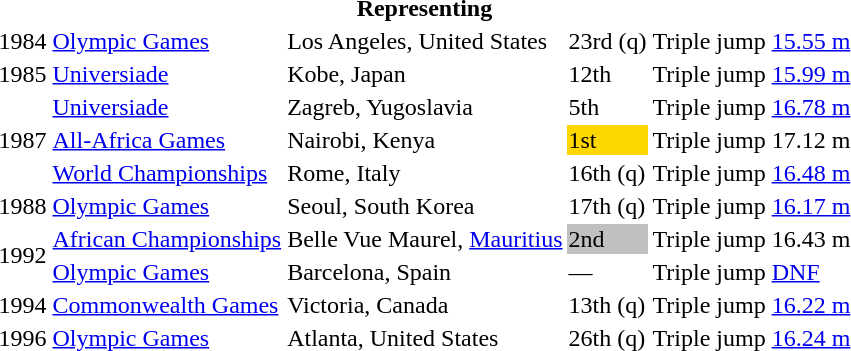<table>
<tr>
<th colspan="6">Representing </th>
</tr>
<tr>
<td>1984</td>
<td><a href='#'>Olympic Games</a></td>
<td>Los Angeles, United States</td>
<td>23rd (q)</td>
<td>Triple jump</td>
<td><a href='#'>15.55 m</a></td>
</tr>
<tr>
<td>1985</td>
<td><a href='#'>Universiade</a></td>
<td>Kobe, Japan</td>
<td>12th</td>
<td>Triple jump</td>
<td><a href='#'>15.99 m</a></td>
</tr>
<tr>
<td rowspan=3>1987</td>
<td><a href='#'>Universiade</a></td>
<td>Zagreb, Yugoslavia</td>
<td>5th</td>
<td>Triple jump</td>
<td><a href='#'>16.78 m</a></td>
</tr>
<tr>
<td><a href='#'>All-Africa Games</a></td>
<td>Nairobi, Kenya</td>
<td bgcolor=gold>1st</td>
<td>Triple jump</td>
<td>17.12 m</td>
</tr>
<tr>
<td><a href='#'>World Championships</a></td>
<td>Rome, Italy</td>
<td>16th (q)</td>
<td>Triple jump</td>
<td><a href='#'>16.48 m</a></td>
</tr>
<tr>
<td>1988</td>
<td><a href='#'>Olympic Games</a></td>
<td>Seoul, South Korea</td>
<td>17th (q)</td>
<td>Triple jump</td>
<td><a href='#'>16.17 m</a></td>
</tr>
<tr>
<td rowspan=2>1992</td>
<td><a href='#'>African Championships</a></td>
<td>Belle Vue Maurel, <a href='#'>Mauritius</a></td>
<td bgcolor=silver>2nd</td>
<td>Triple jump</td>
<td>16.43 m</td>
</tr>
<tr>
<td><a href='#'>Olympic Games</a></td>
<td>Barcelona, Spain</td>
<td>—</td>
<td>Triple jump</td>
<td><a href='#'>DNF</a></td>
</tr>
<tr>
<td>1994</td>
<td><a href='#'>Commonwealth Games</a></td>
<td>Victoria, Canada</td>
<td>13th (q)</td>
<td>Triple jump</td>
<td><a href='#'>16.22 m</a></td>
</tr>
<tr>
<td>1996</td>
<td><a href='#'>Olympic Games</a></td>
<td>Atlanta, United States</td>
<td>26th (q)</td>
<td>Triple jump</td>
<td><a href='#'>16.24 m</a></td>
</tr>
</table>
